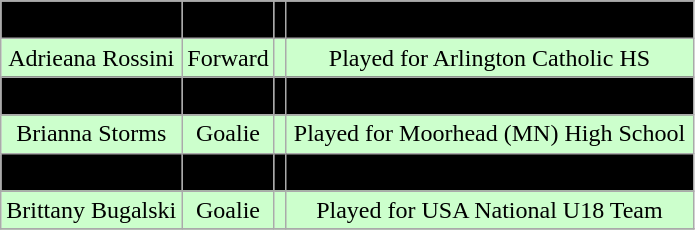<table class="wikitable">
<tr align="center">
</tr>
<tr align="center" bgcolor=" ">
<td>Morgan Crane</td>
<td>Forward</td>
<td></td>
<td>Played for the Chicago Young Americans</td>
</tr>
<tr align="center" bgcolor="#ccffcc">
<td>Adrieana Rossini</td>
<td>Forward</td>
<td></td>
<td>Played for Arlington Catholic HS</td>
</tr>
<tr align="center" bgcolor=" ">
<td>Maddie Hartman</td>
<td>Defense</td>
<td></td>
<td>Played for the Chicago Young Americans</td>
</tr>
<tr align="center" bgcolor="#ccffcc">
<td>Brianna Storms</td>
<td>Goalie</td>
<td></td>
<td>Played for Moorhead (MN) High School</td>
</tr>
<tr align="center" bgcolor=" ">
<td>Kasidy Anderson</td>
<td>Forward</td>
<td></td>
<td>Shaker Heights (OH) High School</td>
</tr>
<tr align="center" bgcolor="#ccffcc">
<td>Brittany Bugalski</td>
<td>Goalie</td>
<td></td>
<td>Played for USA National U18 Team</td>
</tr>
<tr align="center" bgcolor=" ">
</tr>
</table>
